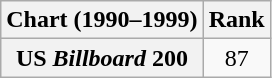<table class="wikitable sortable plainrowheaders" style="text-align:center">
<tr>
<th>Chart (1990–1999)</th>
<th>Rank</th>
</tr>
<tr>
<th scope="row">US <em>Billboard</em> 200</th>
<td>87</td>
</tr>
</table>
